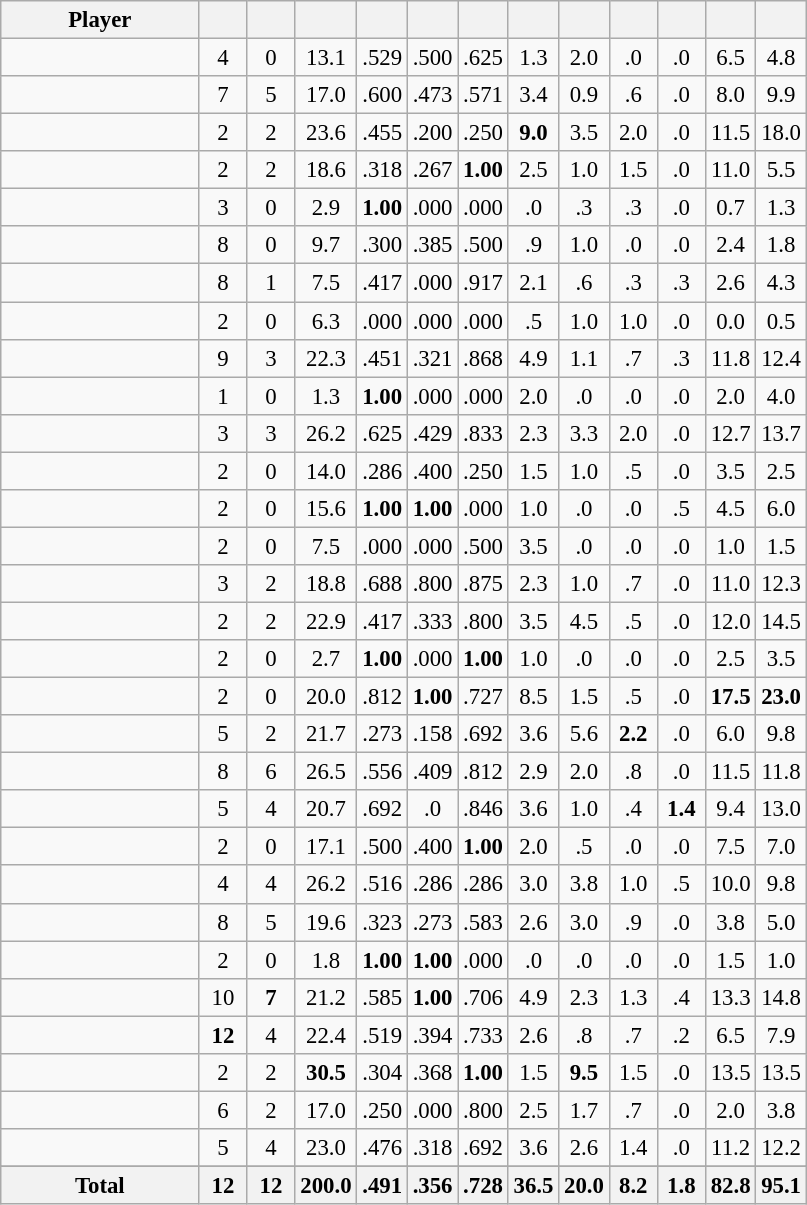<table class="wikitable sortable" style="text-align:center; font-size:95%">
<tr>
<th scope="col" width="125px">Player</th>
<th scope="col" width="25px"></th>
<th scope="col" width="25px"></th>
<th scope="col" width="25px"></th>
<th scope="col" width="25px"></th>
<th scope="col" width="25px"></th>
<th scope="col" width="25px"></th>
<th scope="col" width="25px"></th>
<th scope="col" width="25px"></th>
<th scope="col" width="25px"></th>
<th scope="col" width="25px"></th>
<th scope="col" width="25px"></th>
<th scope="col" width="25px"></th>
</tr>
<tr>
<td></td>
<td>4</td>
<td>0</td>
<td>13.1</td>
<td>.529</td>
<td>.500</td>
<td>.625</td>
<td>1.3</td>
<td>2.0</td>
<td>.0</td>
<td>.0</td>
<td>6.5</td>
<td>4.8</td>
</tr>
<tr>
<td></td>
<td>7</td>
<td>5</td>
<td>17.0</td>
<td>.600</td>
<td>.473</td>
<td>.571</td>
<td>3.4</td>
<td>0.9</td>
<td>.6</td>
<td>.0</td>
<td>8.0</td>
<td>9.9</td>
</tr>
<tr>
<td></td>
<td>2</td>
<td>2</td>
<td>23.6</td>
<td>.455</td>
<td>.200</td>
<td>.250</td>
<td><strong>9.0</strong></td>
<td>3.5</td>
<td>2.0</td>
<td>.0</td>
<td>11.5</td>
<td>18.0</td>
</tr>
<tr>
<td></td>
<td>2</td>
<td>2</td>
<td>18.6</td>
<td>.318</td>
<td>.267</td>
<td><strong>1.00</strong></td>
<td>2.5</td>
<td>1.0</td>
<td>1.5</td>
<td>.0</td>
<td>11.0</td>
<td>5.5</td>
</tr>
<tr>
<td></td>
<td>3</td>
<td>0</td>
<td>2.9</td>
<td><strong>1.00</strong></td>
<td>.000</td>
<td>.000</td>
<td>.0</td>
<td>.3</td>
<td>.3</td>
<td>.0</td>
<td>0.7</td>
<td>1.3</td>
</tr>
<tr>
<td></td>
<td>8</td>
<td>0</td>
<td>9.7</td>
<td>.300</td>
<td>.385</td>
<td>.500</td>
<td>.9</td>
<td>1.0</td>
<td>.0</td>
<td>.0</td>
<td>2.4</td>
<td>1.8</td>
</tr>
<tr>
<td></td>
<td>8</td>
<td>1</td>
<td>7.5</td>
<td>.417</td>
<td>.000</td>
<td>.917</td>
<td>2.1</td>
<td>.6</td>
<td>.3</td>
<td>.3</td>
<td>2.6</td>
<td>4.3</td>
</tr>
<tr>
<td></td>
<td>2</td>
<td>0</td>
<td>6.3</td>
<td>.000</td>
<td>.000</td>
<td>.000</td>
<td>.5</td>
<td>1.0</td>
<td>1.0</td>
<td>.0</td>
<td>0.0</td>
<td>0.5</td>
</tr>
<tr>
<td></td>
<td>9</td>
<td>3</td>
<td>22.3</td>
<td>.451</td>
<td>.321</td>
<td>.868</td>
<td>4.9</td>
<td>1.1</td>
<td>.7</td>
<td>.3</td>
<td>11.8</td>
<td>12.4</td>
</tr>
<tr>
<td></td>
<td>1</td>
<td>0</td>
<td>1.3</td>
<td><strong>1.00</strong></td>
<td>.000</td>
<td>.000</td>
<td>2.0</td>
<td>.0</td>
<td>.0</td>
<td>.0</td>
<td>2.0</td>
<td>4.0</td>
</tr>
<tr>
<td></td>
<td>3</td>
<td>3</td>
<td>26.2</td>
<td>.625</td>
<td>.429</td>
<td>.833</td>
<td>2.3</td>
<td>3.3</td>
<td>2.0</td>
<td>.0</td>
<td>12.7</td>
<td>13.7</td>
</tr>
<tr>
<td></td>
<td>2</td>
<td>0</td>
<td>14.0</td>
<td>.286</td>
<td>.400</td>
<td>.250</td>
<td>1.5</td>
<td>1.0</td>
<td>.5</td>
<td>.0</td>
<td>3.5</td>
<td>2.5</td>
</tr>
<tr>
<td></td>
<td>2</td>
<td>0</td>
<td>15.6</td>
<td><strong>1.00</strong></td>
<td><strong>1.00</strong></td>
<td>.000</td>
<td>1.0</td>
<td>.0</td>
<td>.0</td>
<td>.5</td>
<td>4.5</td>
<td>6.0</td>
</tr>
<tr>
<td></td>
<td>2</td>
<td>0</td>
<td>7.5</td>
<td>.000</td>
<td>.000</td>
<td>.500</td>
<td>3.5</td>
<td>.0</td>
<td>.0</td>
<td>.0</td>
<td>1.0</td>
<td>1.5</td>
</tr>
<tr>
<td></td>
<td>3</td>
<td>2</td>
<td>18.8</td>
<td>.688</td>
<td>.800</td>
<td>.875</td>
<td>2.3</td>
<td>1.0</td>
<td>.7</td>
<td>.0</td>
<td>11.0</td>
<td>12.3</td>
</tr>
<tr>
<td></td>
<td>2</td>
<td>2</td>
<td>22.9</td>
<td>.417</td>
<td>.333</td>
<td>.800</td>
<td>3.5</td>
<td>4.5</td>
<td>.5</td>
<td>.0</td>
<td>12.0</td>
<td>14.5</td>
</tr>
<tr>
<td></td>
<td>2</td>
<td>0</td>
<td>2.7</td>
<td><strong>1.00</strong></td>
<td>.000</td>
<td><strong>1.00</strong></td>
<td>1.0</td>
<td>.0</td>
<td>.0</td>
<td>.0</td>
<td>2.5</td>
<td>3.5</td>
</tr>
<tr>
<td></td>
<td>2</td>
<td>0</td>
<td>20.0</td>
<td>.812</td>
<td><strong>1.00</strong></td>
<td>.727</td>
<td>8.5</td>
<td>1.5</td>
<td>.5</td>
<td>.0</td>
<td><strong>17.5</strong></td>
<td><strong>23.0</strong></td>
</tr>
<tr>
<td></td>
<td>5</td>
<td>2</td>
<td>21.7</td>
<td>.273</td>
<td>.158</td>
<td>.692</td>
<td>3.6</td>
<td>5.6</td>
<td><strong>2.2</strong></td>
<td>.0</td>
<td>6.0</td>
<td>9.8</td>
</tr>
<tr>
<td></td>
<td>8</td>
<td>6</td>
<td>26.5</td>
<td>.556</td>
<td>.409</td>
<td>.812</td>
<td>2.9</td>
<td>2.0</td>
<td>.8</td>
<td>.0</td>
<td>11.5</td>
<td>11.8</td>
</tr>
<tr>
<td></td>
<td>5</td>
<td>4</td>
<td>20.7</td>
<td>.692</td>
<td>.0</td>
<td>.846</td>
<td>3.6</td>
<td>1.0</td>
<td>.4</td>
<td><strong>1.4</strong></td>
<td>9.4</td>
<td>13.0</td>
</tr>
<tr>
<td></td>
<td>2</td>
<td>0</td>
<td>17.1</td>
<td>.500</td>
<td>.400</td>
<td><strong>1.00</strong></td>
<td>2.0</td>
<td>.5</td>
<td>.0</td>
<td>.0</td>
<td>7.5</td>
<td>7.0</td>
</tr>
<tr>
<td></td>
<td>4</td>
<td>4</td>
<td>26.2</td>
<td>.516</td>
<td>.286</td>
<td>.286</td>
<td>3.0</td>
<td>3.8</td>
<td>1.0</td>
<td>.5</td>
<td>10.0</td>
<td>9.8</td>
</tr>
<tr>
<td></td>
<td>8</td>
<td>5</td>
<td>19.6</td>
<td>.323</td>
<td>.273</td>
<td>.583</td>
<td>2.6</td>
<td>3.0</td>
<td>.9</td>
<td>.0</td>
<td>3.8</td>
<td>5.0</td>
</tr>
<tr>
<td></td>
<td>2</td>
<td>0</td>
<td>1.8</td>
<td><strong>1.00</strong></td>
<td><strong>1.00</strong></td>
<td>.000</td>
<td>.0</td>
<td>.0</td>
<td>.0</td>
<td>.0</td>
<td>1.5</td>
<td>1.0</td>
</tr>
<tr>
<td></td>
<td>10</td>
<td><strong>7</strong></td>
<td>21.2</td>
<td>.585</td>
<td><strong>1.00</strong></td>
<td>.706</td>
<td>4.9</td>
<td>2.3</td>
<td>1.3</td>
<td>.4</td>
<td>13.3</td>
<td>14.8</td>
</tr>
<tr>
<td></td>
<td><strong>12</strong></td>
<td>4</td>
<td>22.4</td>
<td>.519</td>
<td>.394</td>
<td>.733</td>
<td>2.6</td>
<td>.8</td>
<td>.7</td>
<td>.2</td>
<td>6.5</td>
<td>7.9</td>
</tr>
<tr>
<td></td>
<td>2</td>
<td>2</td>
<td><strong>30.5</strong></td>
<td>.304</td>
<td>.368</td>
<td><strong>1.00</strong></td>
<td>1.5</td>
<td><strong>9.5</strong></td>
<td>1.5</td>
<td>.0</td>
<td>13.5</td>
<td>13.5</td>
</tr>
<tr>
<td></td>
<td>6</td>
<td>2</td>
<td>17.0</td>
<td>.250</td>
<td>.000</td>
<td>.800</td>
<td>2.5</td>
<td>1.7</td>
<td>.7</td>
<td>.0</td>
<td>2.0</td>
<td>3.8</td>
</tr>
<tr>
<td></td>
<td>5</td>
<td>4</td>
<td>23.0</td>
<td>.476</td>
<td>.318</td>
<td>.692</td>
<td>3.6</td>
<td>2.6</td>
<td>1.4</td>
<td>.0</td>
<td>11.2</td>
<td>12.2</td>
</tr>
<tr>
</tr>
<tr class="sortbottom">
<th>Total</th>
<th>12</th>
<th>12</th>
<th>200.0</th>
<th>.491</th>
<th>.356</th>
<th>.728</th>
<th>36.5</th>
<th>20.0</th>
<th>8.2</th>
<th>1.8</th>
<th>82.8</th>
<th>95.1</th>
</tr>
</table>
